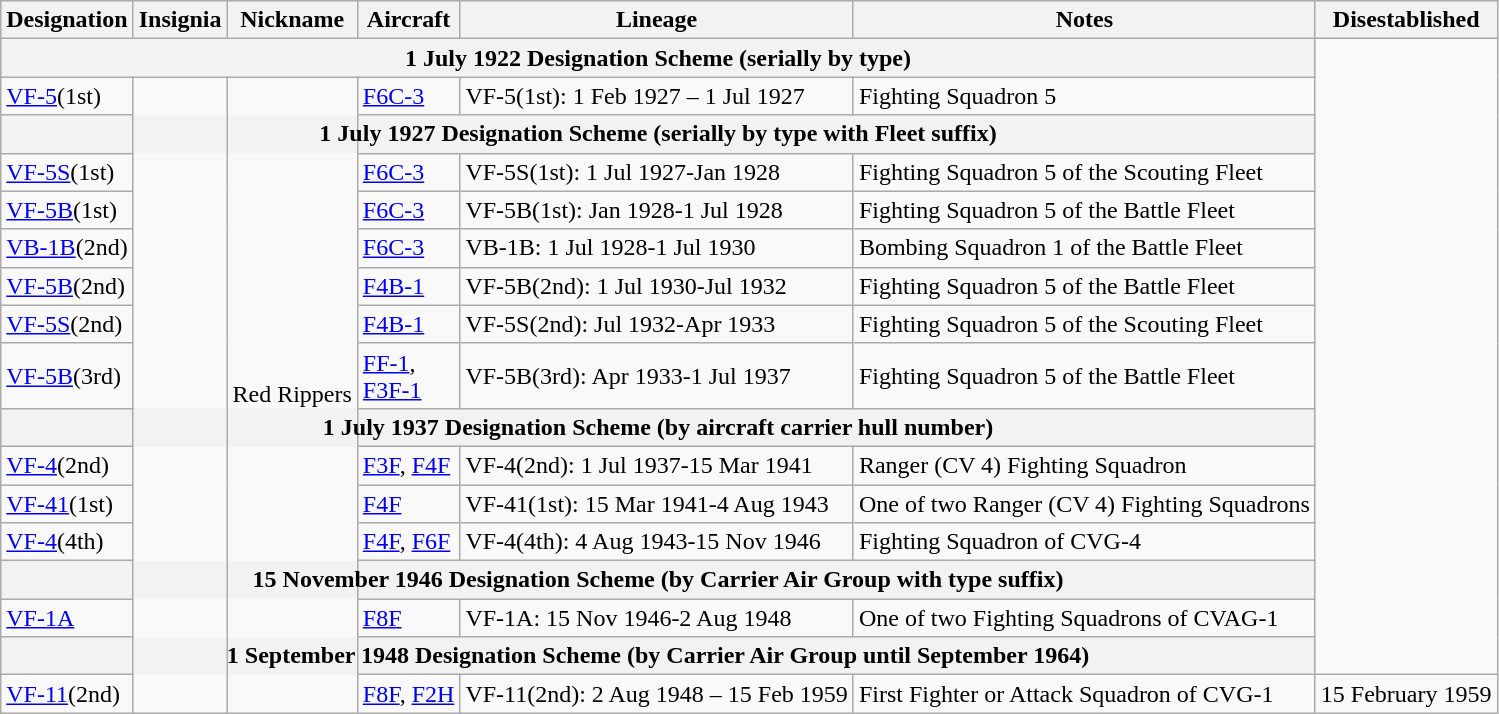<table class="wikitable">
<tr>
<th>Designation</th>
<th>Insignia</th>
<th>Nickname</th>
<th>Aircraft</th>
<th>Lineage</th>
<th>Notes</th>
<th>Disestablished</th>
</tr>
<tr>
<th colspan=6>1 July 1922 Designation Scheme (serially by type)</th>
</tr>
<tr>
<td><a href='#'>VF-5</a>(1st)</td>
<td rowspan="16"></td>
<td rowspan="16">Red Rippers</td>
<td><a href='#'>F6C-3</a></td>
<td style="white-space: nowrap;">VF-5(1st): 1 Feb 1927 – 1 Jul 1927</td>
<td>Fighting Squadron 5</td>
</tr>
<tr>
<th colspan=6>1 July 1927 Designation Scheme (serially by type with Fleet suffix)</th>
</tr>
<tr>
<td><a href='#'>VF-5S</a>(1st)</td>
<td><a href='#'>F6C-3</a></td>
<td>VF-5S(1st): 1 Jul 1927-Jan 1928</td>
<td>Fighting Squadron 5 of the Scouting Fleet</td>
</tr>
<tr>
<td><a href='#'>VF-5B</a>(1st)</td>
<td><a href='#'>F6C-3</a></td>
<td>VF-5B(1st): Jan 1928-1 Jul 1928</td>
<td>Fighting Squadron 5 of the Battle Fleet</td>
</tr>
<tr>
<td><a href='#'>VB-1B</a>(2nd)</td>
<td><a href='#'>F6C-3</a></td>
<td>VB-1B: 1 Jul 1928-1 Jul 1930</td>
<td>Bombing Squadron 1 of the Battle Fleet</td>
</tr>
<tr>
<td><a href='#'>VF-5B</a>(2nd)</td>
<td><a href='#'>F4B-1</a></td>
<td>VF-5B(2nd): 1 Jul 1930-Jul 1932</td>
<td>Fighting Squadron 5 of the Battle Fleet</td>
</tr>
<tr>
<td><a href='#'>VF-5S</a>(2nd)</td>
<td><a href='#'>F4B-1</a></td>
<td>VF-5S(2nd): Jul 1932-Apr 1933</td>
<td>Fighting Squadron 5 of the Scouting Fleet</td>
</tr>
<tr>
<td><a href='#'>VF-5B</a>(3rd)</td>
<td><a href='#'>FF-1</a>,<br><a href='#'>F3F-1</a></td>
<td>VF-5B(3rd): Apr 1933-1 Jul 1937</td>
<td>Fighting Squadron 5 of the Battle Fleet</td>
</tr>
<tr>
<th colspan=6>1 July 1937 Designation Scheme (by aircraft carrier hull number)</th>
</tr>
<tr>
<td><a href='#'>VF-4</a>(2nd)</td>
<td><a href='#'>F3F</a>, <a href='#'>F4F</a></td>
<td>VF-4(2nd): 1 Jul 1937-15 Mar 1941</td>
<td>Ranger (CV 4) Fighting Squadron</td>
</tr>
<tr>
<td><a href='#'>VF-41</a>(1st)</td>
<td><a href='#'>F4F</a></td>
<td>VF-41(1st): 15 Mar 1941-4 Aug 1943</td>
<td style="white-space: nowrap;">One of two Ranger (CV 4) Fighting Squadrons</td>
</tr>
<tr>
<td><a href='#'>VF-4</a>(4th)</td>
<td><a href='#'>F4F</a>, <a href='#'>F6F</a></td>
<td>VF-4(4th): 4 Aug 1943-15 Nov 1946</td>
<td>Fighting Squadron of CVG-4</td>
</tr>
<tr>
<th colspan=6>15 November 1946 Designation Scheme (by Carrier Air Group with type suffix)</th>
</tr>
<tr>
<td><a href='#'>VF-1A</a></td>
<td><a href='#'>F8F</a></td>
<td>VF-1A: 15 Nov 1946-2 Aug 1948</td>
<td style="white-space: nowrap;">One of two Fighting Squadrons of CVAG-1</td>
</tr>
<tr>
<th colspan=6>1 September 1948 Designation Scheme (by Carrier Air Group until September 1964)</th>
</tr>
<tr>
<td><a href='#'>VF-11</a>(2nd)</td>
<td><a href='#'>F8F</a>, <a href='#'>F2H</a></td>
<td style="white-space: nowrap;">VF-11(2nd): 2 Aug 1948 – 15 Feb 1959</td>
<td>First Fighter or Attack Squadron of CVG-1</td>
<td>15 February 1959</td>
</tr>
</table>
